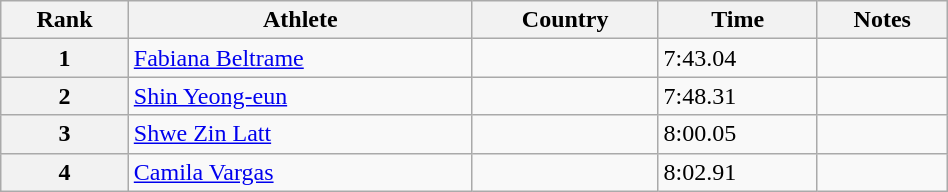<table class="wikitable sortable" width=50%>
<tr>
<th>Rank</th>
<th>Athlete</th>
<th>Country</th>
<th>Time</th>
<th>Notes</th>
</tr>
<tr>
<th>1</th>
<td><a href='#'>Fabiana Beltrame</a></td>
<td></td>
<td>7:43.04</td>
<td></td>
</tr>
<tr>
<th>2</th>
<td><a href='#'>Shin Yeong-eun</a></td>
<td></td>
<td>7:48.31</td>
<td></td>
</tr>
<tr>
<th>3</th>
<td><a href='#'>Shwe Zin Latt</a></td>
<td></td>
<td>8:00.05</td>
<td></td>
</tr>
<tr>
<th>4</th>
<td><a href='#'>Camila Vargas</a></td>
<td></td>
<td>8:02.91</td>
<td></td>
</tr>
</table>
